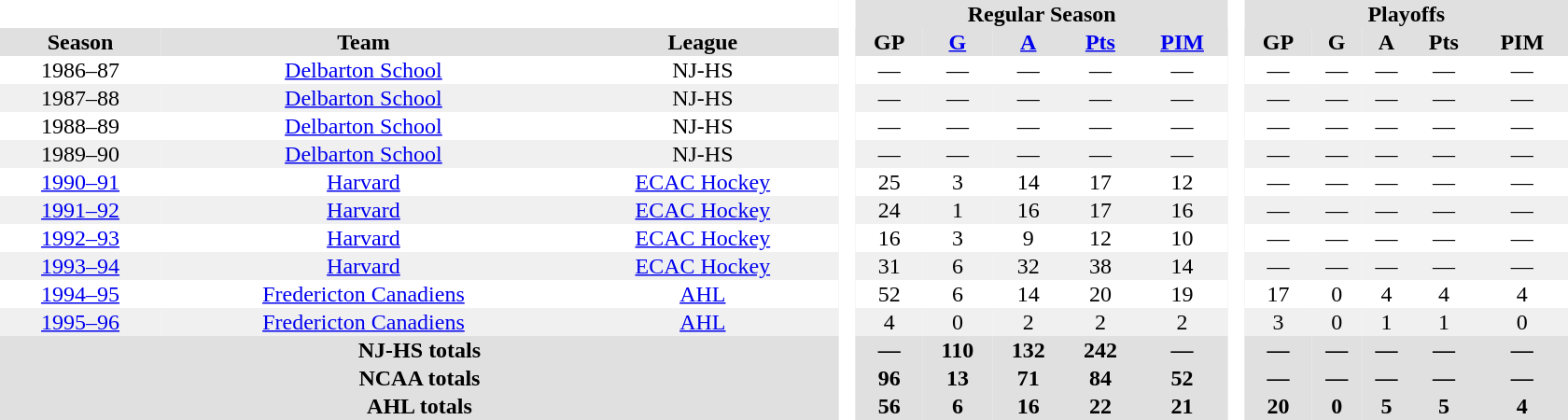<table border="0" cellpadding="1" cellspacing="0" style="text-align:center; width:70em">
<tr bgcolor="#e0e0e0">
<th colspan="3"  bgcolor="#ffffff"> </th>
<th rowspan="99" bgcolor="#ffffff"> </th>
<th colspan="5">Regular Season</th>
<th rowspan="99" bgcolor="#ffffff"> </th>
<th colspan="5">Playoffs</th>
</tr>
<tr bgcolor="#e0e0e0">
<th>Season</th>
<th>Team</th>
<th>League</th>
<th>GP</th>
<th><a href='#'>G</a></th>
<th><a href='#'>A</a></th>
<th><a href='#'>Pts</a></th>
<th><a href='#'>PIM</a></th>
<th>GP</th>
<th>G</th>
<th>A</th>
<th>Pts</th>
<th>PIM</th>
</tr>
<tr>
<td>1986–87</td>
<td><a href='#'>Delbarton School</a></td>
<td>NJ-HS</td>
<td>—</td>
<td>—</td>
<td>—</td>
<td>—</td>
<td>—</td>
<td>—</td>
<td>—</td>
<td>—</td>
<td>—</td>
<td>—</td>
</tr>
<tr bgcolor="f0f0f0">
<td>1987–88</td>
<td><a href='#'>Delbarton School</a></td>
<td>NJ-HS</td>
<td>—</td>
<td>—</td>
<td>—</td>
<td>—</td>
<td>—</td>
<td>—</td>
<td>—</td>
<td>—</td>
<td>—</td>
<td>—</td>
</tr>
<tr>
<td>1988–89</td>
<td><a href='#'>Delbarton School</a></td>
<td>NJ-HS</td>
<td>—</td>
<td>—</td>
<td>—</td>
<td>—</td>
<td>—</td>
<td>—</td>
<td>—</td>
<td>—</td>
<td>—</td>
<td>—</td>
</tr>
<tr bgcolor="f0f0f0">
<td>1989–90</td>
<td><a href='#'>Delbarton School</a></td>
<td>NJ-HS</td>
<td>—</td>
<td>—</td>
<td>—</td>
<td>—</td>
<td>—</td>
<td>—</td>
<td>—</td>
<td>—</td>
<td>—</td>
<td>—</td>
</tr>
<tr>
<td><a href='#'>1990–91</a></td>
<td><a href='#'>Harvard</a></td>
<td><a href='#'>ECAC Hockey</a></td>
<td>25</td>
<td>3</td>
<td>14</td>
<td>17</td>
<td>12</td>
<td>—</td>
<td>—</td>
<td>—</td>
<td>—</td>
<td>—</td>
</tr>
<tr bgcolor="f0f0f0">
<td><a href='#'>1991–92</a></td>
<td><a href='#'>Harvard</a></td>
<td><a href='#'>ECAC Hockey</a></td>
<td>24</td>
<td>1</td>
<td>16</td>
<td>17</td>
<td>16</td>
<td>—</td>
<td>—</td>
<td>—</td>
<td>—</td>
<td>—</td>
</tr>
<tr>
<td><a href='#'>1992–93</a></td>
<td><a href='#'>Harvard</a></td>
<td><a href='#'>ECAC Hockey</a></td>
<td>16</td>
<td>3</td>
<td>9</td>
<td>12</td>
<td>10</td>
<td>—</td>
<td>—</td>
<td>—</td>
<td>—</td>
<td>—</td>
</tr>
<tr bgcolor="f0f0f0">
<td><a href='#'>1993–94</a></td>
<td><a href='#'>Harvard</a></td>
<td><a href='#'>ECAC Hockey</a></td>
<td>31</td>
<td>6</td>
<td>32</td>
<td>38</td>
<td>14</td>
<td>—</td>
<td>—</td>
<td>—</td>
<td>—</td>
<td>—</td>
</tr>
<tr>
<td><a href='#'>1994–95</a></td>
<td><a href='#'>Fredericton Canadiens</a></td>
<td><a href='#'>AHL</a></td>
<td>52</td>
<td>6</td>
<td>14</td>
<td>20</td>
<td>19</td>
<td>17</td>
<td>0</td>
<td>4</td>
<td>4</td>
<td>4</td>
</tr>
<tr bgcolor="f0f0f0">
<td><a href='#'>1995–96</a></td>
<td><a href='#'>Fredericton Canadiens</a></td>
<td><a href='#'>AHL</a></td>
<td>4</td>
<td>0</td>
<td>2</td>
<td>2</td>
<td>2</td>
<td>3</td>
<td>0</td>
<td>1</td>
<td>1</td>
<td>0</td>
</tr>
<tr bgcolor="#e0e0e0">
<th colspan="3">NJ-HS totals</th>
<th>—</th>
<th>110</th>
<th>132</th>
<th>242</th>
<th>—</th>
<th>—</th>
<th>—</th>
<th>—</th>
<th>—</th>
<th>—</th>
</tr>
<tr bgcolor="#e0e0e0">
<th colspan="3">NCAA totals</th>
<th>96</th>
<th>13</th>
<th>71</th>
<th>84</th>
<th>52</th>
<th>—</th>
<th>—</th>
<th>—</th>
<th>—</th>
<th>—</th>
</tr>
<tr bgcolor="#e0e0e0">
<th colspan="3">AHL totals</th>
<th>56</th>
<th>6</th>
<th>16</th>
<th>22</th>
<th>21</th>
<th>20</th>
<th>0</th>
<th>5</th>
<th>5</th>
<th>4</th>
</tr>
</table>
